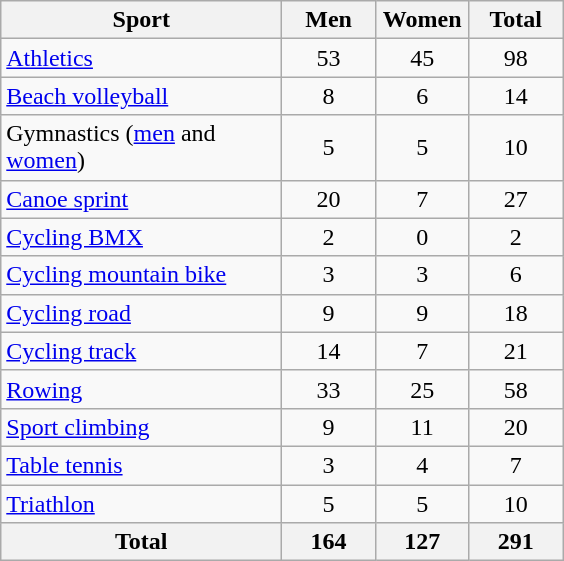<table class="wikitable sortable" style="text-align:center;">
<tr>
<th width=180>Sport</th>
<th width=55>Men</th>
<th width=55>Women</th>
<th width=55>Total</th>
</tr>
<tr>
<td align=left><a href='#'>Athletics</a></td>
<td>53</td>
<td>45</td>
<td>98</td>
</tr>
<tr>
<td align=left><a href='#'>Beach volleyball</a></td>
<td>8</td>
<td>6</td>
<td>14</td>
</tr>
<tr>
<td align=left>Gymnastics (<a href='#'>men</a> and <a href='#'>women</a>)</td>
<td>5</td>
<td>5</td>
<td>10</td>
</tr>
<tr>
<td align=left><a href='#'>Canoe sprint</a></td>
<td>20</td>
<td>7</td>
<td>27</td>
</tr>
<tr>
<td align=left><a href='#'>Cycling BMX</a></td>
<td>2</td>
<td>0</td>
<td>2</td>
</tr>
<tr>
<td align=left><a href='#'>Cycling mountain bike</a></td>
<td>3</td>
<td>3</td>
<td>6</td>
</tr>
<tr>
<td align=left><a href='#'>Cycling road</a></td>
<td>9</td>
<td>9</td>
<td>18</td>
</tr>
<tr>
<td align=left><a href='#'>Cycling track</a></td>
<td>14</td>
<td>7</td>
<td>21</td>
</tr>
<tr>
<td align=left><a href='#'>Rowing</a></td>
<td>33</td>
<td>25</td>
<td>58</td>
</tr>
<tr>
<td align=left><a href='#'>Sport climbing</a></td>
<td>9</td>
<td>11</td>
<td>20</td>
</tr>
<tr>
<td align=left><a href='#'>Table tennis</a></td>
<td>3</td>
<td>4</td>
<td>7</td>
</tr>
<tr>
<td align=left><a href='#'>Triathlon</a></td>
<td>5</td>
<td>5</td>
<td>10</td>
</tr>
<tr>
<th align=left>Total</th>
<th>164</th>
<th>127</th>
<th>291</th>
</tr>
</table>
